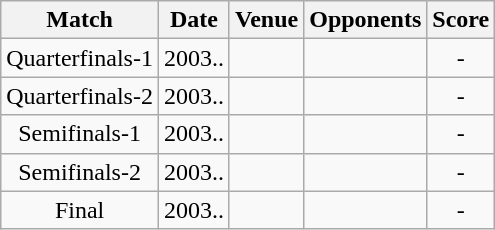<table class="wikitable" style="text-align:center;">
<tr>
<th>Match</th>
<th>Date</th>
<th>Venue</th>
<th>Opponents</th>
<th>Score</th>
</tr>
<tr>
<td>Quarterfinals-1</td>
<td>2003..</td>
<td></td>
<td></td>
<td>-</td>
</tr>
<tr>
<td>Quarterfinals-2</td>
<td>2003..</td>
<td></td>
<td></td>
<td>-</td>
</tr>
<tr>
<td>Semifinals-1</td>
<td>2003..</td>
<td></td>
<td></td>
<td>-</td>
</tr>
<tr>
<td>Semifinals-2</td>
<td>2003..</td>
<td></td>
<td></td>
<td>-</td>
</tr>
<tr>
<td>Final</td>
<td>2003..</td>
<td></td>
<td></td>
<td>-</td>
</tr>
</table>
